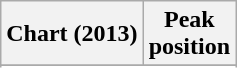<table class="wikitable sortable">
<tr>
<th>Chart (2013)</th>
<th>Peak<br>position</th>
</tr>
<tr>
</tr>
<tr>
</tr>
</table>
